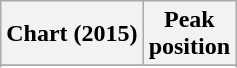<table class="wikitable">
<tr>
<th>Chart (2015)</th>
<th>Peak<br>position</th>
</tr>
<tr>
</tr>
<tr>
</tr>
<tr>
</tr>
<tr>
</tr>
<tr>
</tr>
</table>
